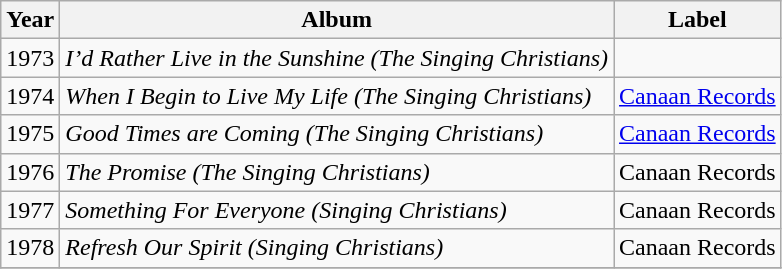<table class="wikitable">
<tr>
<th>Year</th>
<th>Album</th>
<th>Label</th>
</tr>
<tr>
<td>1973</td>
<td><em>I’d Rather Live in the Sunshine  (The Singing Christians)</em></td>
<td></td>
</tr>
<tr>
<td>1974</td>
<td><em>When I Begin to Live My Life (The Singing Christians)</em></td>
<td><a href='#'>Canaan Records</a></td>
</tr>
<tr>
<td>1975</td>
<td><em>Good Times are Coming (The Singing Christians)</em></td>
<td><a href='#'>Canaan Records</a></td>
</tr>
<tr>
<td>1976</td>
<td><em>The Promise (The Singing Christians)</em></td>
<td>Canaan Records</td>
</tr>
<tr>
<td>1977</td>
<td><em>Something For Everyone (Singing Christians)</em></td>
<td>Canaan Records</td>
</tr>
<tr>
<td>1978</td>
<td><em>Refresh Our Spirit (Singing Christians)</em></td>
<td>Canaan Records</td>
</tr>
<tr>
</tr>
</table>
